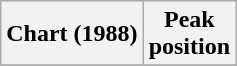<table class="wikitable sortable plainrowheaders">
<tr>
<th>Chart (1988)</th>
<th>Peak<br>position</th>
</tr>
<tr>
</tr>
</table>
